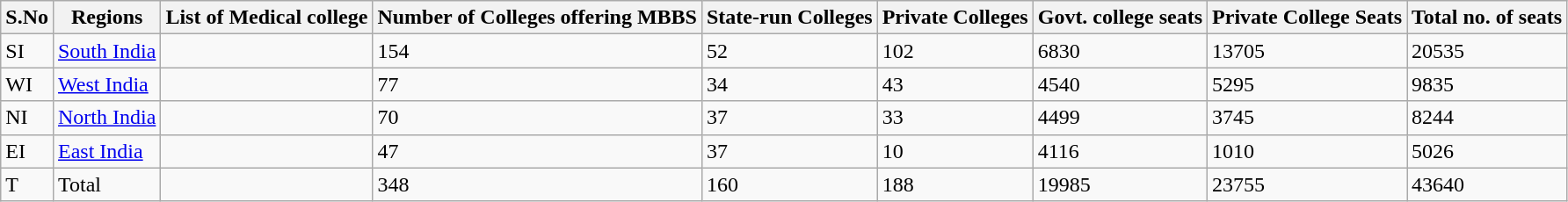<table class="wikitable sortable">
<tr>
<th>S.No</th>
<th>Regions</th>
<th>List of Medical college</th>
<th>Number of Colleges offering MBBS</th>
<th>State-run Colleges</th>
<th>Private Colleges</th>
<th>Govt. college seats</th>
<th>Private College Seats</th>
<th>Total no. of seats</th>
</tr>
<tr>
<td>SI</td>
<td><a href='#'>South India</a></td>
<td></td>
<td>154</td>
<td>52</td>
<td>102</td>
<td>6830</td>
<td>13705</td>
<td>20535</td>
</tr>
<tr>
<td>WI</td>
<td><a href='#'>West India</a></td>
<td></td>
<td>77</td>
<td>34</td>
<td>43</td>
<td>4540</td>
<td>5295</td>
<td>9835</td>
</tr>
<tr>
<td>NI</td>
<td><a href='#'>North India</a></td>
<td></td>
<td>70</td>
<td>37</td>
<td>33</td>
<td>4499</td>
<td>3745</td>
<td>8244</td>
</tr>
<tr>
<td>EI</td>
<td><a href='#'>East India</a></td>
<td></td>
<td>47</td>
<td>37</td>
<td>10</td>
<td>4116</td>
<td>1010</td>
<td>5026</td>
</tr>
<tr>
<td>T</td>
<td>Total</td>
<td></td>
<td>348</td>
<td>160</td>
<td>188</td>
<td>19985</td>
<td>23755</td>
<td>43640</td>
</tr>
</table>
